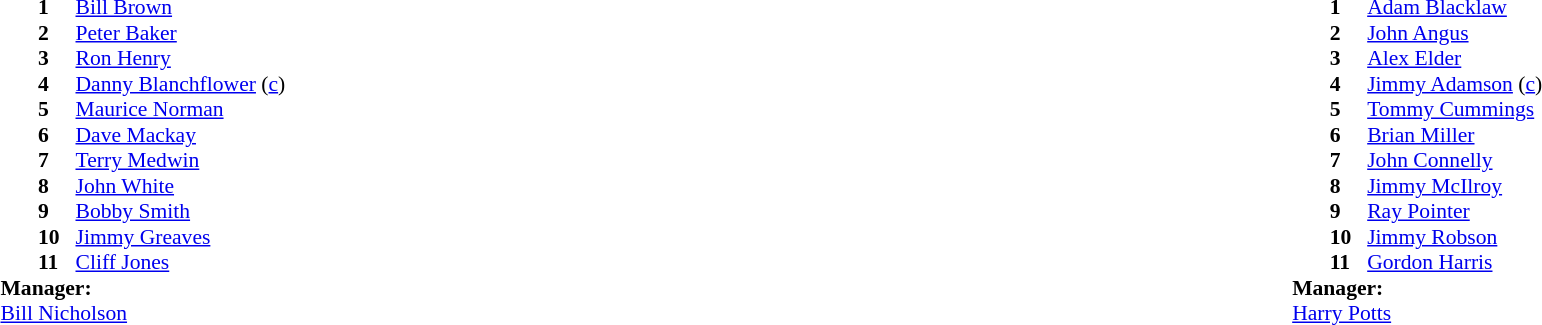<table width="100%">
<tr>
<td valign="top" width="50%"><br><table style="font-size: 90%" cellspacing="0" cellpadding="0">
<tr>
<td colspan="4"></td>
</tr>
<tr>
<th width="25"></th>
<th width="25"></th>
</tr>
<tr>
<td></td>
<td><strong>1</strong></td>
<td> <a href='#'>Bill Brown</a></td>
</tr>
<tr>
<td></td>
<td><strong>2</strong></td>
<td> <a href='#'>Peter Baker</a></td>
</tr>
<tr>
<td></td>
<td><strong>3</strong></td>
<td> <a href='#'>Ron Henry</a></td>
</tr>
<tr>
<td></td>
<td><strong>4</strong></td>
<td> <a href='#'>Danny Blanchflower</a> (<a href='#'>c</a>)</td>
</tr>
<tr>
<td></td>
<td><strong>5</strong></td>
<td> <a href='#'>Maurice Norman</a></td>
</tr>
<tr>
<td></td>
<td><strong>6</strong></td>
<td> <a href='#'>Dave Mackay</a></td>
</tr>
<tr>
<td></td>
<td><strong>7</strong></td>
<td> <a href='#'>Terry Medwin</a></td>
</tr>
<tr>
<td></td>
<td><strong>8</strong></td>
<td> <a href='#'>John White</a></td>
</tr>
<tr>
<td></td>
<td><strong>9</strong></td>
<td> <a href='#'>Bobby Smith</a></td>
</tr>
<tr>
<td></td>
<td><strong>10</strong></td>
<td> <a href='#'>Jimmy Greaves</a></td>
</tr>
<tr>
<td></td>
<td><strong>11</strong></td>
<td> <a href='#'>Cliff Jones</a></td>
</tr>
<tr>
<td colspan=4><strong>Manager:</strong></td>
</tr>
<tr>
<td colspan="4"> <a href='#'>Bill Nicholson</a></td>
</tr>
</table>
</td>
<td valign="top" width="50%"><br><table style="font-size: 90%" cellspacing="0" cellpadding="0" align="center">
<tr>
<td colspan="4"></td>
</tr>
<tr>
<th width="25"></th>
<th width="25"></th>
</tr>
<tr>
<td></td>
<td><strong>1</strong></td>
<td> <a href='#'>Adam Blacklaw</a></td>
</tr>
<tr>
<td></td>
<td><strong>2</strong></td>
<td> <a href='#'>John Angus</a></td>
</tr>
<tr>
<td></td>
<td><strong>3</strong></td>
<td> <a href='#'>Alex Elder</a></td>
</tr>
<tr>
<td></td>
<td><strong>4</strong></td>
<td> <a href='#'>Jimmy Adamson</a> (<a href='#'>c</a>)</td>
</tr>
<tr>
<td></td>
<td><strong>5</strong></td>
<td> <a href='#'>Tommy Cummings</a></td>
</tr>
<tr>
<td></td>
<td><strong>6</strong></td>
<td> <a href='#'>Brian Miller</a></td>
</tr>
<tr>
<td></td>
<td><strong>7</strong></td>
<td> <a href='#'>John Connelly</a></td>
</tr>
<tr>
<td></td>
<td><strong>8</strong></td>
<td> <a href='#'>Jimmy McIlroy</a></td>
</tr>
<tr>
<td></td>
<td><strong>9</strong></td>
<td> <a href='#'>Ray Pointer</a></td>
</tr>
<tr>
<td></td>
<td><strong>10</strong></td>
<td> <a href='#'>Jimmy Robson</a></td>
</tr>
<tr>
<td></td>
<td><strong>11</strong></td>
<td> <a href='#'>Gordon Harris</a></td>
</tr>
<tr>
<td colspan=4><strong>Manager:</strong></td>
</tr>
<tr>
<td colspan="4"> <a href='#'>Harry Potts</a></td>
</tr>
</table>
</td>
</tr>
</table>
